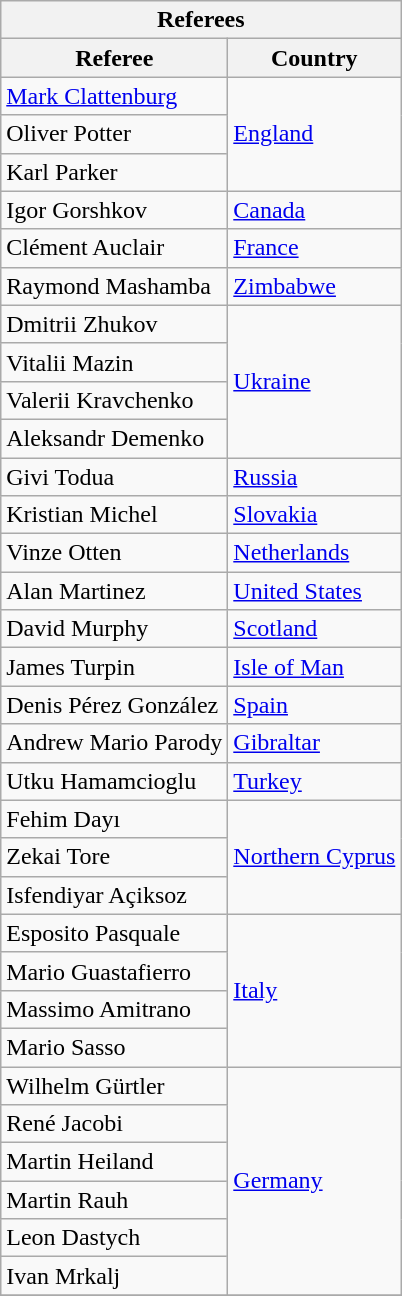<table class="wikitable collapsible collapsed">
<tr>
<th colspan=2>Referees</th>
</tr>
<tr>
<th>Referee</th>
<th>Country</th>
</tr>
<tr>
<td align="left"><a href='#'>Mark Clattenburg</a></td>
<td rowspan=3><a href='#'>England</a></td>
</tr>
<tr>
<td align="left">Oliver Potter</td>
</tr>
<tr>
<td align="left">Karl Parker</td>
</tr>
<tr>
<td align="left">Igor Gorshkov</td>
<td><a href='#'>Canada</a></td>
</tr>
<tr>
<td align="left">Clément Auclair</td>
<td><a href='#'>France</a></td>
</tr>
<tr>
<td align="left">Raymond Mashamba</td>
<td rowspan=1><a href='#'>Zimbabwe</a></td>
</tr>
<tr>
<td align="left">Dmitrii Zhukov</td>
<td rowspan=4><a href='#'>Ukraine</a></td>
</tr>
<tr>
<td align="left">Vitalii Mazin</td>
</tr>
<tr>
<td align="left">Valerii Kravchenko</td>
</tr>
<tr>
<td align="left">Aleksandr Demenko</td>
</tr>
<tr>
<td align="left">Givi Todua</td>
<td><a href='#'>Russia</a></td>
</tr>
<tr>
<td align="left">Kristian Michel</td>
<td><a href='#'>Slovakia</a></td>
</tr>
<tr>
<td align="left">Vinze Otten</td>
<td><a href='#'>Netherlands</a></td>
</tr>
<tr>
<td align="left">Alan Martinez</td>
<td><a href='#'>United States</a></td>
</tr>
<tr>
<td align="left">David Murphy</td>
<td><a href='#'>Scotland</a></td>
</tr>
<tr>
<td align="left">James Turpin</td>
<td><a href='#'>Isle of Man</a></td>
</tr>
<tr>
<td align="left">Denis Pérez González</td>
<td><a href='#'>Spain</a></td>
</tr>
<tr>
<td align="left">Andrew Mario Parody</td>
<td><a href='#'>Gibraltar</a></td>
</tr>
<tr>
<td align="left">Utku Hamamcioglu</td>
<td><a href='#'>Turkey</a></td>
</tr>
<tr>
<td align="left">Fehim Dayı</td>
<td rowspan=3><a href='#'>Northern Cyprus</a></td>
</tr>
<tr>
<td align="left">Zekai Tore</td>
</tr>
<tr>
<td align="left">Isfendiyar Açiksoz</td>
</tr>
<tr>
<td align="left">Esposito Pasquale</td>
<td rowspan=4><a href='#'>Italy</a></td>
</tr>
<tr>
<td align="left">Mario Guastafierro</td>
</tr>
<tr>
<td align="left">Massimo Amitrano</td>
</tr>
<tr>
<td align="left">Mario Sasso</td>
</tr>
<tr>
<td align="left">Wilhelm Gürtler</td>
<td rowspan=6><a href='#'>Germany</a></td>
</tr>
<tr>
<td align="left">René Jacobi</td>
</tr>
<tr>
<td align="left">Martin Heiland</td>
</tr>
<tr>
<td align="left">Martin Rauh</td>
</tr>
<tr>
<td align="left">Leon Dastych</td>
</tr>
<tr>
<td align="left">Ivan Mrkalj</td>
</tr>
<tr>
</tr>
</table>
